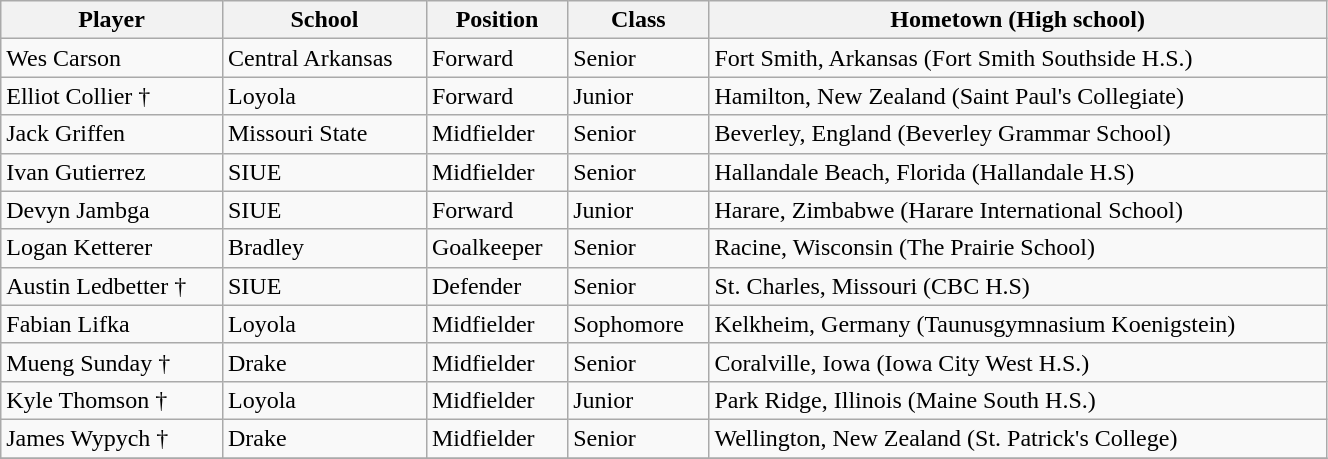<table class="wikitable sortable" style="text-align: left; width:70%">
<tr>
<th>Player</th>
<th>School</th>
<th>Position</th>
<th>Class</th>
<th>Hometown (High school)</th>
</tr>
<tr>
<td>Wes Carson</td>
<td>Central Arkansas</td>
<td>Forward</td>
<td>Senior</td>
<td>Fort Smith, Arkansas (Fort Smith Southside H.S.)</td>
</tr>
<tr>
<td>Elliot Collier †</td>
<td>Loyola</td>
<td>Forward</td>
<td>Junior</td>
<td>Hamilton, New Zealand (Saint Paul's Collegiate)</td>
</tr>
<tr>
<td>Jack Griffen</td>
<td>Missouri State</td>
<td>Midfielder</td>
<td>Senior</td>
<td>Beverley, England (Beverley Grammar School)</td>
</tr>
<tr>
<td>Ivan Gutierrez</td>
<td>SIUE</td>
<td>Midfielder</td>
<td>Senior</td>
<td>Hallandale Beach, Florida (Hallandale H.S)</td>
</tr>
<tr>
<td>Devyn Jambga</td>
<td>SIUE</td>
<td>Forward</td>
<td>Junior</td>
<td>Harare, Zimbabwe (Harare International School)</td>
</tr>
<tr>
<td>Logan Ketterer</td>
<td>Bradley</td>
<td>Goalkeeper</td>
<td>Senior</td>
<td>Racine, Wisconsin (The Prairie School)</td>
</tr>
<tr>
<td>Austin Ledbetter †</td>
<td>SIUE</td>
<td>Defender</td>
<td>Senior</td>
<td>St. Charles, Missouri (CBC H.S)</td>
</tr>
<tr>
<td>Fabian Lifka</td>
<td>Loyola</td>
<td>Midfielder</td>
<td>Sophomore</td>
<td>Kelkheim, Germany (Taunusgymnasium Koenigstein)</td>
</tr>
<tr>
<td>Mueng Sunday †</td>
<td>Drake</td>
<td>Midfielder</td>
<td>Senior</td>
<td>Coralville, Iowa (Iowa City West H.S.)</td>
</tr>
<tr>
<td>Kyle Thomson  †</td>
<td>Loyola</td>
<td>Midfielder</td>
<td>Junior</td>
<td>Park Ridge, Illinois (Maine South H.S.)</td>
</tr>
<tr>
<td>James Wypych †</td>
<td>Drake</td>
<td>Midfielder</td>
<td>Senior</td>
<td>Wellington, New Zealand (St. Patrick's College)</td>
</tr>
<tr>
</tr>
</table>
